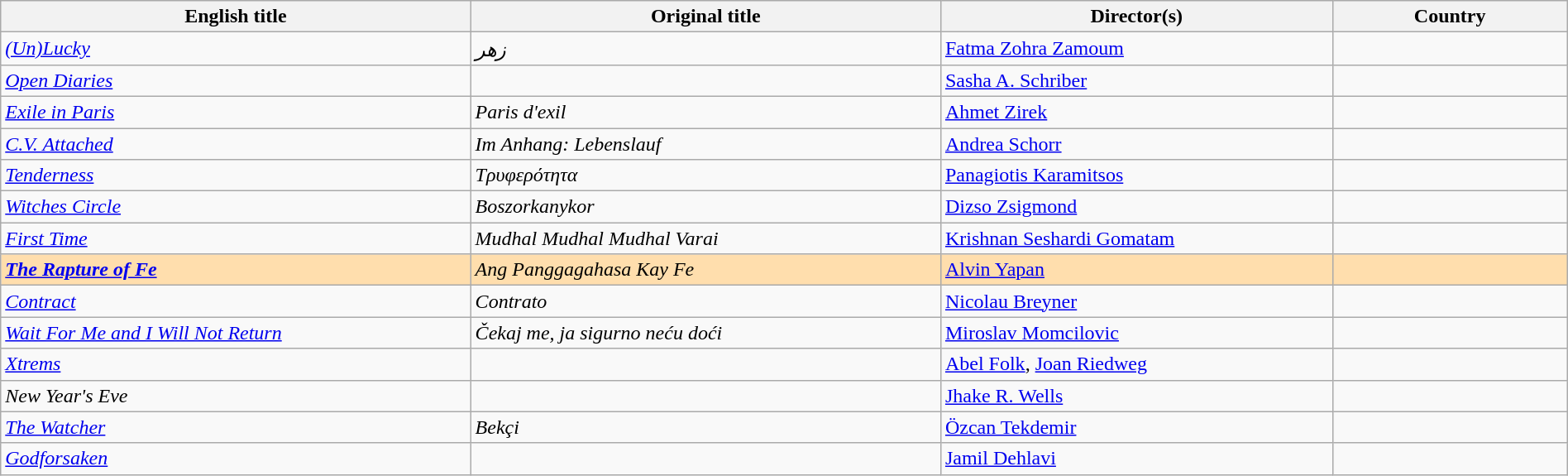<table class="sortable wikitable" width=100% cellpadding="5">
<tr>
<th width="30%">English title</th>
<th width="30%">Original title</th>
<th width="25%">Director(s)</th>
<th width="15%">Country</th>
</tr>
<tr>
<td><em><a href='#'>(Un)Lucky</a></em></td>
<td><em>زهر</em></td>
<td><a href='#'>Fatma Zohra Zamoum</a></td>
<td></td>
</tr>
<tr>
<td><em><a href='#'>Open Diaries</a></em></td>
<td></td>
<td><a href='#'>Sasha A. Schriber</a></td>
<td></td>
</tr>
<tr>
<td><em><a href='#'>Exile in Paris</a></em></td>
<td><em>Paris d'exil</em></td>
<td><a href='#'>Ahmet Zirek</a></td>
<td></td>
</tr>
<tr>
<td><em><a href='#'>C.V. Attached</a></em></td>
<td><em>Im Anhang: Lebenslauf</em></td>
<td><a href='#'>Andrea Schorr</a></td>
<td></td>
</tr>
<tr>
<td><em><a href='#'>Tenderness</a></em></td>
<td><em>Τρυφερότητα</em></td>
<td><a href='#'>Panagiotis Karamitsos</a></td>
<td></td>
</tr>
<tr>
<td><em><a href='#'>Witches Circle</a></em></td>
<td><em>Boszorkanykor</em></td>
<td><a href='#'>Dizso Zsigmond</a></td>
<td></td>
</tr>
<tr>
<td><em><a href='#'>First Time</a></em></td>
<td><em>Mudhal Mudhal Mudhal Varai</em></td>
<td><a href='#'>Krishnan Seshardi Gomatam</a></td>
<td></td>
</tr>
<tr style="background:#FFDEAD;">
<td><strong><em><a href='#'>The Rapture of Fe</a></em></strong></td>
<td><em>Ang Panggagahasa Kay Fe</em></td>
<td><a href='#'>Alvin Yapan</a></td>
<td></td>
</tr>
<tr>
<td><em><a href='#'>Contract</a></em></td>
<td><em>Contrato</em></td>
<td><a href='#'>Nicolau Breyner</a></td>
<td></td>
</tr>
<tr>
<td><em><a href='#'>Wait For Me and I Will Not Return</a></em></td>
<td><em>Čekaj me, ja sigurno neću doći</em></td>
<td><a href='#'>Miroslav Momcilovic</a></td>
<td></td>
</tr>
<tr>
<td><em><a href='#'>Xtrems</a></em></td>
<td></td>
<td><a href='#'>Abel Folk</a>, <a href='#'>Joan Riedweg</a></td>
<td></td>
</tr>
<tr>
<td><em>New Year's Eve</em></td>
<td></td>
<td><a href='#'>Jhake R. Wells</a></td>
<td></td>
</tr>
<tr>
<td><em><a href='#'>The Watcher</a></em></td>
<td><em>Bekçi</em></td>
<td><a href='#'>Özcan Tekdemir</a></td>
<td></td>
</tr>
<tr>
<td><em><a href='#'>Godforsaken</a></em></td>
<td></td>
<td><a href='#'>Jamil Dehlavi</a></td>
<td></td>
</tr>
</table>
